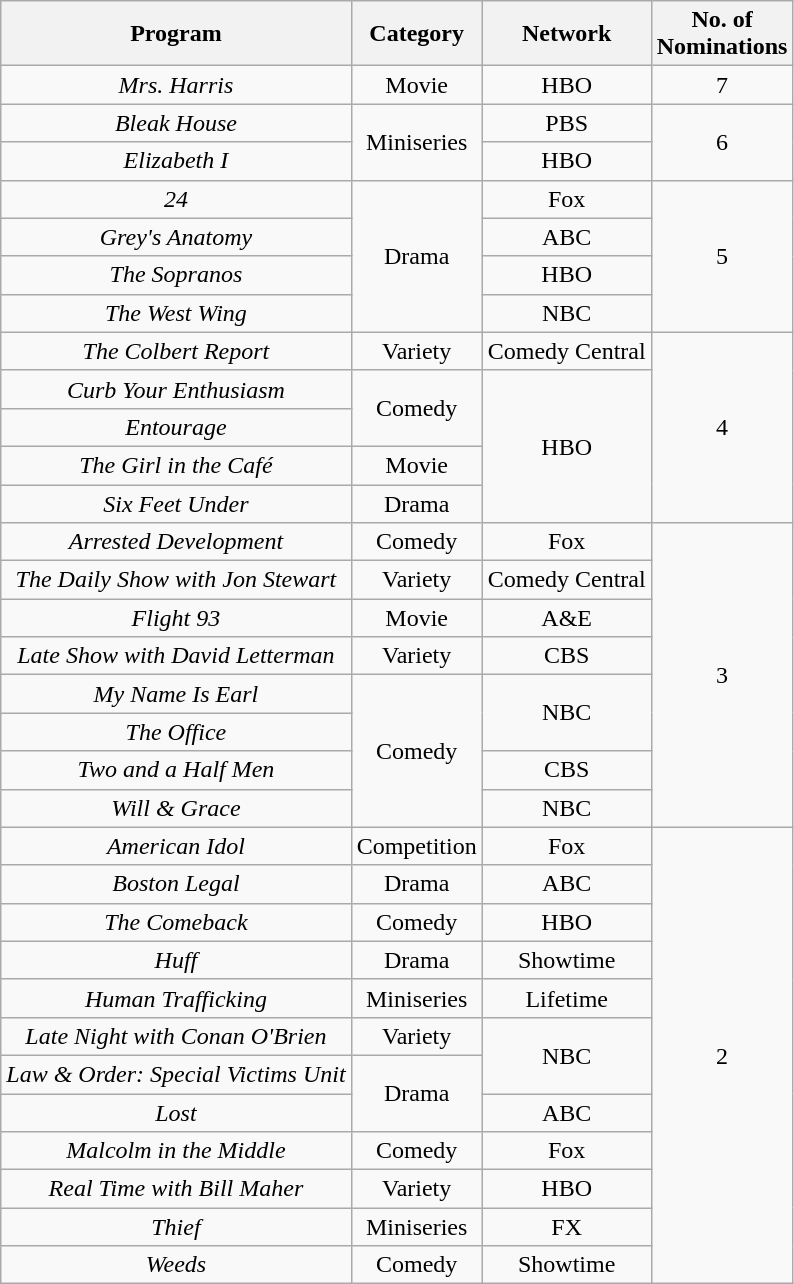<table class="wikitable">
<tr>
<th>Program</th>
<th>Category</th>
<th>Network</th>
<th>No. of<br>Nominations</th>
</tr>
<tr style="text-align:center">
<td><em>Mrs. Harris</em></td>
<td>Movie</td>
<td>HBO</td>
<td>7</td>
</tr>
<tr style="text-align:center">
<td><em>Bleak House</em></td>
<td rowspan="2">Miniseries</td>
<td>PBS</td>
<td rowspan="2">6</td>
</tr>
<tr style="text-align:center">
<td><em>Elizabeth I</em></td>
<td>HBO</td>
</tr>
<tr style="text-align:center">
<td><em>24</em></td>
<td rowspan="4">Drama</td>
<td>Fox</td>
<td rowspan="4">5</td>
</tr>
<tr style="text-align:center">
<td><em>Grey's Anatomy</em></td>
<td>ABC</td>
</tr>
<tr style="text-align:center">
<td><em>The Sopranos</em></td>
<td>HBO</td>
</tr>
<tr style="text-align:center">
<td><em>The West Wing</em></td>
<td>NBC</td>
</tr>
<tr style="text-align:center">
<td><em>The Colbert Report</em></td>
<td>Variety</td>
<td>Comedy Central</td>
<td rowspan="5">4</td>
</tr>
<tr style="text-align:center">
<td><em>Curb Your Enthusiasm</em></td>
<td rowspan="2">Comedy</td>
<td rowspan="4">HBO</td>
</tr>
<tr style="text-align:center">
<td><em>Entourage</em></td>
</tr>
<tr style="text-align:center">
<td><em>The Girl in the Café</em></td>
<td>Movie</td>
</tr>
<tr style="text-align:center">
<td><em>Six Feet Under</em></td>
<td>Drama</td>
</tr>
<tr style="text-align:center">
<td><em>Arrested Development</em></td>
<td>Comedy</td>
<td>Fox</td>
<td rowspan="8">3</td>
</tr>
<tr style="text-align:center">
<td><em>The Daily Show with Jon Stewart</em></td>
<td>Variety</td>
<td>Comedy Central</td>
</tr>
<tr style="text-align:center">
<td><em>Flight 93</em></td>
<td>Movie</td>
<td>A&E</td>
</tr>
<tr style="text-align:center">
<td><em>Late Show with David Letterman</em></td>
<td>Variety</td>
<td>CBS</td>
</tr>
<tr style="text-align:center">
<td><em>My Name Is Earl</em></td>
<td rowspan="4">Comedy</td>
<td rowspan="2">NBC</td>
</tr>
<tr style="text-align:center">
<td><em>The Office</em></td>
</tr>
<tr style="text-align:center">
<td><em>Two and a Half Men</em></td>
<td>CBS</td>
</tr>
<tr style="text-align:center">
<td><em>Will & Grace</em></td>
<td>NBC</td>
</tr>
<tr style="text-align:center">
<td><em>American Idol</em></td>
<td>Competition</td>
<td>Fox</td>
<td rowspan="12">2</td>
</tr>
<tr style="text-align:center">
<td><em>Boston Legal</em></td>
<td>Drama</td>
<td>ABC</td>
</tr>
<tr style="text-align:center">
<td><em>The Comeback</em></td>
<td>Comedy</td>
<td>HBO</td>
</tr>
<tr style="text-align:center">
<td><em>Huff</em></td>
<td>Drama</td>
<td>Showtime</td>
</tr>
<tr style="text-align:center">
<td><em>Human Trafficking</em></td>
<td>Miniseries</td>
<td>Lifetime</td>
</tr>
<tr style="text-align:center">
<td><em>Late Night with Conan O'Brien</em></td>
<td>Variety</td>
<td rowspan="2">NBC</td>
</tr>
<tr style="text-align:center">
<td><em>Law & Order: Special Victims Unit</em></td>
<td rowspan="2">Drama</td>
</tr>
<tr style="text-align:center">
<td><em>Lost</em></td>
<td>ABC</td>
</tr>
<tr style="text-align:center">
<td><em>Malcolm in the Middle</em></td>
<td>Comedy</td>
<td>Fox</td>
</tr>
<tr style="text-align:center">
<td><em>Real Time with Bill Maher</em></td>
<td>Variety</td>
<td>HBO</td>
</tr>
<tr style="text-align:center">
<td><em>Thief</em></td>
<td>Miniseries</td>
<td>FX</td>
</tr>
<tr style="text-align:center">
<td><em>Weeds</em></td>
<td>Comedy</td>
<td>Showtime</td>
</tr>
</table>
